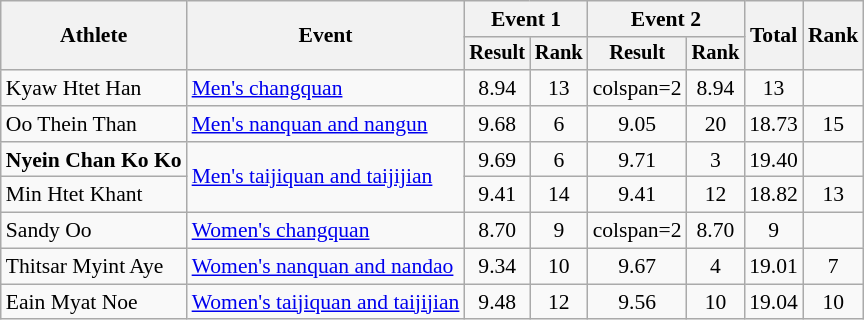<table class=wikitable style=font-size:90%;text-align:center>
<tr>
<th rowspan="2">Athlete</th>
<th rowspan="2">Event</th>
<th colspan="2">Event 1</th>
<th colspan="2">Event 2</th>
<th rowspan="2">Total</th>
<th rowspan="2">Rank</th>
</tr>
<tr style="font-size:95%">
<th>Result</th>
<th>Rank</th>
<th>Result</th>
<th>Rank</th>
</tr>
<tr>
<td align=left>Kyaw Htet Han</td>
<td align=left><a href='#'>Men's changquan</a></td>
<td>8.94</td>
<td>13</td>
<td>colspan=2 </td>
<td>8.94</td>
<td>13</td>
</tr>
<tr>
<td align=left>Oo Thein Than</td>
<td align=left><a href='#'>Men's nanquan and nangun</a></td>
<td>9.68</td>
<td>6</td>
<td>9.05</td>
<td>20</td>
<td>18.73</td>
<td>15</td>
</tr>
<tr>
<td align=left><strong>Nyein Chan Ko Ko</strong></td>
<td align=left rowspan=2><a href='#'>Men's taijiquan and taijijian</a></td>
<td>9.69</td>
<td>6</td>
<td>9.71</td>
<td>3</td>
<td>19.40</td>
<td></td>
</tr>
<tr>
<td align=left>Min Htet Khant</td>
<td>9.41</td>
<td>14</td>
<td>9.41</td>
<td>12</td>
<td>18.82</td>
<td>13</td>
</tr>
<tr>
<td align=left>Sandy Oo</td>
<td align=left><a href='#'>Women's changquan</a></td>
<td>8.70</td>
<td>9</td>
<td>colspan=2 </td>
<td>8.70</td>
<td>9</td>
</tr>
<tr>
<td align=left>Thitsar Myint Aye</td>
<td align=left><a href='#'>Women's nanquan and nandao</a></td>
<td>9.34</td>
<td>10</td>
<td>9.67</td>
<td>4</td>
<td>19.01</td>
<td>7</td>
</tr>
<tr>
<td align=left>Eain Myat Noe</td>
<td align=left><a href='#'>Women's taijiquan and taijijian</a></td>
<td>9.48</td>
<td>12</td>
<td>9.56</td>
<td>10</td>
<td>19.04</td>
<td>10</td>
</tr>
</table>
